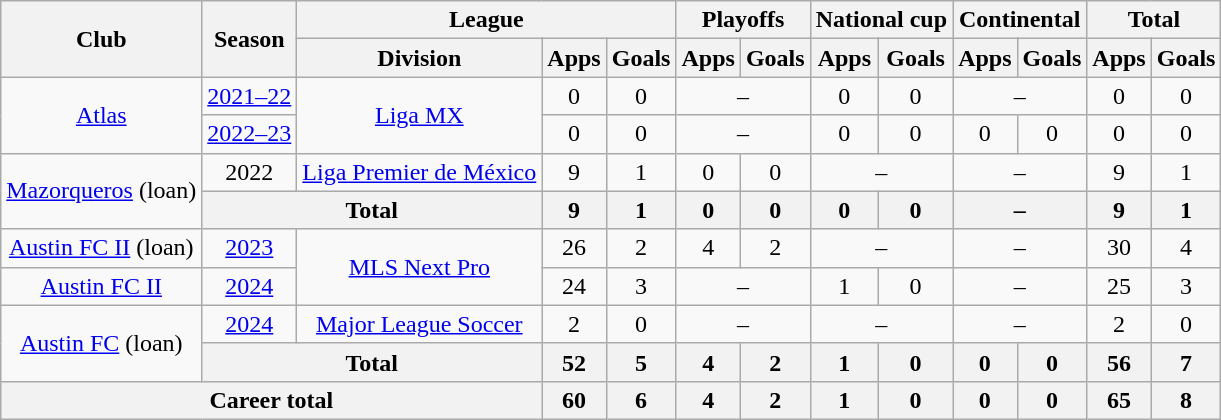<table class="wikitable" style="text-align:center">
<tr>
<th rowspan="2">Club</th>
<th rowspan="2">Season</th>
<th colspan=3>League</th>
<th colspan="2">Playoffs</th>
<th colspan="2">National cup</th>
<th colspan="2">Continental</th>
<th colspan="2">Total</th>
</tr>
<tr>
<th>Division</th>
<th>Apps</th>
<th>Goals</th>
<th>Apps</th>
<th>Goals</th>
<th>Apps</th>
<th>Goals</th>
<th>Apps</th>
<th>Goals</th>
<th>Apps</th>
<th>Goals</th>
</tr>
<tr>
<td rowspan=2><a href='#'>Atlas</a></td>
<td><a href='#'>2021–22</a></td>
<td rowspan=2><a href='#'>Liga MX</a></td>
<td>0</td>
<td>0</td>
<td colspan="2">–</td>
<td>0</td>
<td>0</td>
<td colspan="2">–</td>
<td>0</td>
<td>0</td>
</tr>
<tr>
<td><a href='#'>2022–23</a></td>
<td>0</td>
<td>0</td>
<td colspan="2">–</td>
<td>0</td>
<td>0</td>
<td>0</td>
<td>0</td>
<td>0</td>
<td>0</td>
</tr>
<tr>
<td rowspan=2><a href='#'>Mazorqueros</a> (loan)</td>
<td>2022</td>
<td><a href='#'>Liga Premier de México</a></td>
<td>9</td>
<td>1</td>
<td>0</td>
<td>0</td>
<td colspan="2">–</td>
<td colspan="2">–</td>
<td>9</td>
<td>1</td>
</tr>
<tr>
<th colspan="2">Total</th>
<th>9</th>
<th>1</th>
<th>0</th>
<th>0</th>
<th>0</th>
<th>0</th>
<th colspan="2">–</th>
<th>9</th>
<th>1</th>
</tr>
<tr>
<td><a href='#'>Austin FC II</a> (loan)</td>
<td><a href='#'>2023</a></td>
<td rowspan=2><a href='#'>MLS Next Pro</a></td>
<td>26</td>
<td>2</td>
<td>4</td>
<td>2</td>
<td colspan="2">–</td>
<td colspan="2">–</td>
<td>30</td>
<td>4</td>
</tr>
<tr>
<td><a href='#'>Austin FC II</a></td>
<td><a href='#'>2024</a></td>
<td>24</td>
<td>3</td>
<td colspan="2">–</td>
<td>1</td>
<td>0</td>
<td colspan="2">–</td>
<td>25</td>
<td>3</td>
</tr>
<tr>
<td rowspan=2><a href='#'>Austin FC</a> (loan)</td>
<td><a href='#'>2024</a></td>
<td><a href='#'>Major League Soccer</a></td>
<td>2</td>
<td>0</td>
<td colspan="2">–</td>
<td colspan="2">–</td>
<td colspan="2">–</td>
<td>2</td>
<td>0</td>
</tr>
<tr>
<th colspan="2">Total</th>
<th>52</th>
<th>5</th>
<th>4</th>
<th>2</th>
<th>1</th>
<th>0</th>
<th>0</th>
<th>0</th>
<th>56</th>
<th>7</th>
</tr>
<tr>
<th colspan="3">Career total</th>
<th>60</th>
<th>6</th>
<th>4</th>
<th>2</th>
<th>1</th>
<th>0</th>
<th>0</th>
<th>0</th>
<th>65</th>
<th>8</th>
</tr>
</table>
